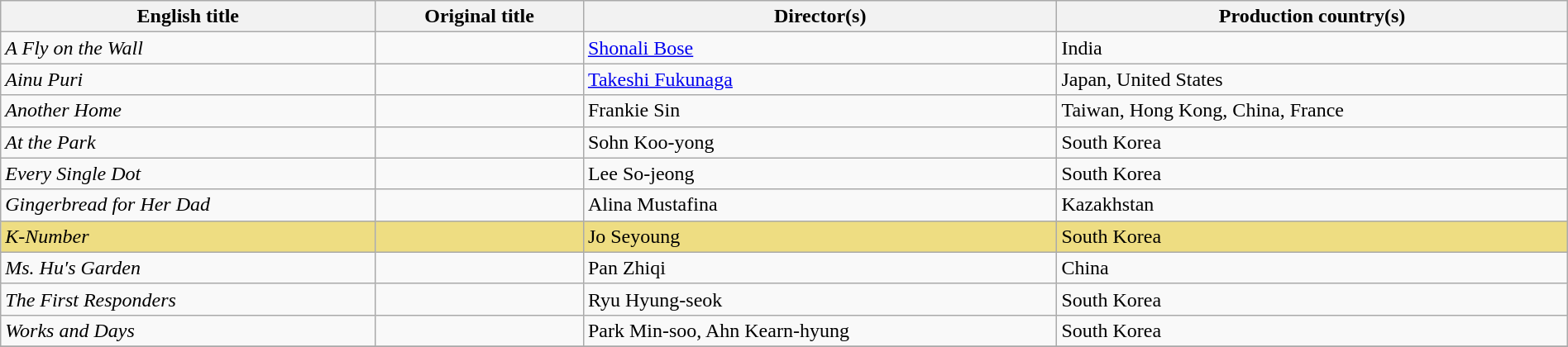<table class="sortable wikitable" style="width:100%; margin-bottom:4px" cellpadding="5">
<tr>
<th scope="col">English title</th>
<th scope="col">Original title</th>
<th scope="col">Director(s)</th>
<th scope="col">Production country(s)</th>
</tr>
<tr>
<td><em>A Fly on the Wall</em></td>
<td></td>
<td><a href='#'>Shonali Bose</a></td>
<td>India</td>
</tr>
<tr>
<td><em>Ainu Puri</em></td>
<td></td>
<td><a href='#'>Takeshi Fukunaga</a></td>
<td>Japan, United States</td>
</tr>
<tr>
<td><em>Another Home</em></td>
<td></td>
<td>Frankie Sin</td>
<td>Taiwan, Hong Kong, China, France</td>
</tr>
<tr>
<td><em>At the Park</em></td>
<td></td>
<td>Sohn Koo-yong</td>
<td>South Korea</td>
</tr>
<tr>
<td><em>Every Single Dot</em></td>
<td></td>
<td>Lee So-jeong</td>
<td>South Korea</td>
</tr>
<tr>
<td><em>Gingerbread for Her Dad</em></td>
<td></td>
<td>Alina Mustafina</td>
<td>Kazakhstan</td>
</tr>
<tr style="background:#eedd82">
<td><em>K-Number</em></td>
<td></td>
<td>Jo Seyoung</td>
<td>South Korea</td>
</tr>
<tr>
<td><em>Ms. Hu′s Garden</em></td>
<td></td>
<td>Pan Zhiqi</td>
<td>China</td>
</tr>
<tr>
<td><em>The First Responders</em></td>
<td></td>
<td>Ryu Hyung-seok</td>
<td>South Korea</td>
</tr>
<tr>
<td><em>Works and Days</em></td>
<td></td>
<td>Park Min-soo, Ahn Kearn-hyung</td>
<td>South Korea</td>
</tr>
<tr>
</tr>
</table>
